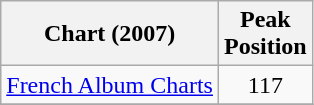<table class="wikitable sortable">
<tr>
<th align="left">Chart (2007)</th>
<th align="left">Peak<br>Position </th>
</tr>
<tr>
<td align="left"><a href='#'>French Album Charts</a></td>
<td align="center">117</td>
</tr>
<tr>
</tr>
</table>
